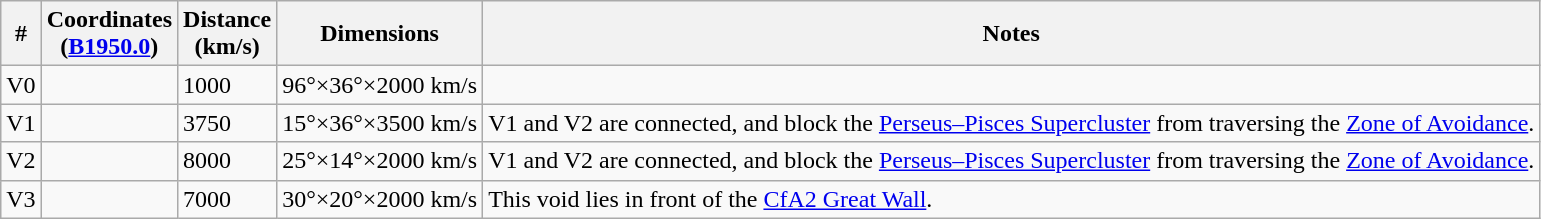<table class="wikitable sortable">
<tr>
<th>#</th>
<th>Coordinates<br> (<a href='#'>B1950.0</a>)</th>
<th>Distance<br> (km/s)</th>
<th>Dimensions</th>
<th>Notes</th>
</tr>
<tr>
<td>V0</td>
<td> </td>
<td>1000</td>
<td>96°×36°×2000 km/s</td>
<td></td>
</tr>
<tr>
<td>V1</td>
<td> </td>
<td>3750</td>
<td>15°×36°×3500 km/s</td>
<td>V1 and V2 are connected, and block the <a href='#'>Perseus–Pisces Supercluster</a> from traversing the <a href='#'>Zone of Avoidance</a>.</td>
</tr>
<tr>
<td>V2</td>
<td> </td>
<td>8000</td>
<td>25°×14°×2000 km/s</td>
<td>V1 and V2 are connected, and block the <a href='#'>Perseus–Pisces Supercluster</a> from traversing the <a href='#'>Zone of Avoidance</a>.</td>
</tr>
<tr>
<td>V3</td>
<td> </td>
<td>7000</td>
<td>30°×20°×2000 km/s</td>
<td>This void lies in front of the <a href='#'>CfA2 Great Wall</a>.</td>
</tr>
</table>
